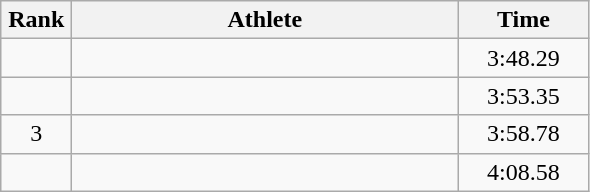<table class=wikitable style="text-align:center">
<tr>
<th width=40>Rank</th>
<th width=250>Athlete</th>
<th width=80>Time</th>
</tr>
<tr>
<td></td>
<td align=left></td>
<td>3:48.29</td>
</tr>
<tr>
<td></td>
<td align=left></td>
<td>3:53.35</td>
</tr>
<tr>
<td>3</td>
<td align=left></td>
<td>3:58.78</td>
</tr>
<tr>
<td></td>
<td align=left></td>
<td>4:08.58</td>
</tr>
</table>
